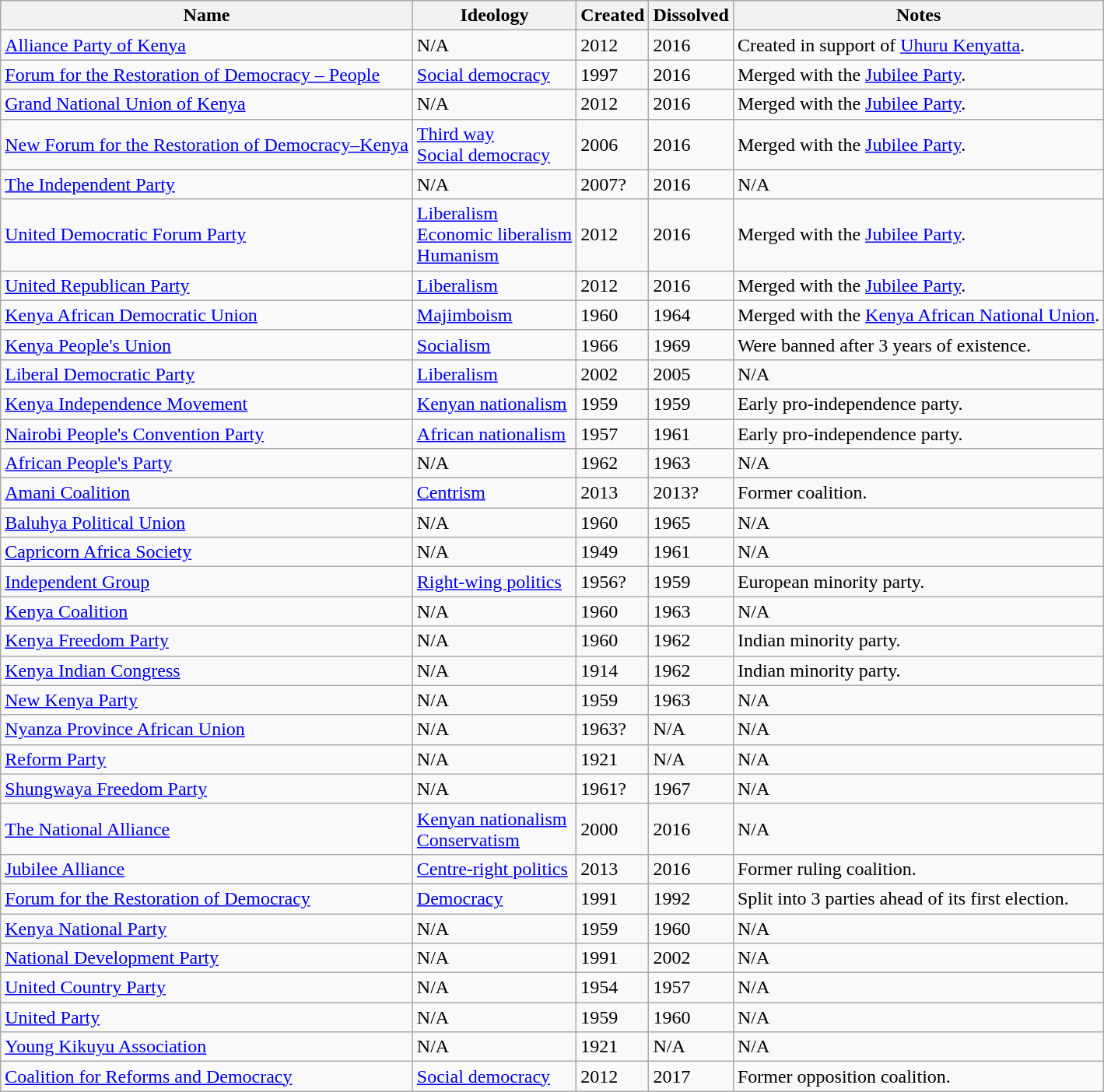<table class="wikitable">
<tr>
<th>Name</th>
<th>Ideology</th>
<th>Created</th>
<th>Dissolved</th>
<th>Notes</th>
</tr>
<tr>
<td><a href='#'>Alliance Party of Kenya</a></td>
<td>N/A</td>
<td>2012</td>
<td>2016</td>
<td>Created in support of <a href='#'>Uhuru Kenyatta</a>.</td>
</tr>
<tr>
<td><a href='#'>Forum for the Restoration of Democracy – People</a></td>
<td><a href='#'>Social democracy</a></td>
<td>1997</td>
<td>2016</td>
<td>Merged with the <a href='#'>Jubilee Party</a>.</td>
</tr>
<tr>
<td><a href='#'>Grand National Union of Kenya</a></td>
<td>N/A</td>
<td>2012</td>
<td>2016</td>
<td>Merged with the <a href='#'>Jubilee Party</a>.</td>
</tr>
<tr>
<td><a href='#'>New Forum for the Restoration of Democracy–Kenya</a></td>
<td><a href='#'>Third way</a><br><a href='#'>Social democracy</a></td>
<td>2006</td>
<td>2016</td>
<td>Merged with the <a href='#'>Jubilee Party</a>.</td>
</tr>
<tr>
<td><a href='#'>The Independent Party</a></td>
<td>N/A</td>
<td>2007?</td>
<td>2016</td>
<td>N/A</td>
</tr>
<tr>
<td><a href='#'>United Democratic Forum Party</a></td>
<td><a href='#'>Liberalism</a><br><a href='#'>Economic liberalism</a><br><a href='#'>Humanism</a></td>
<td>2012</td>
<td>2016</td>
<td>Merged with the <a href='#'>Jubilee Party</a>.</td>
</tr>
<tr>
<td><a href='#'>United Republican Party</a></td>
<td><a href='#'>Liberalism</a></td>
<td>2012</td>
<td>2016</td>
<td>Merged with the <a href='#'>Jubilee Party</a>.</td>
</tr>
<tr>
<td><a href='#'>Kenya African Democratic Union</a></td>
<td><a href='#'>Majimboism</a></td>
<td>1960</td>
<td>1964</td>
<td>Merged with the <a href='#'>Kenya African National Union</a>.</td>
</tr>
<tr>
<td><a href='#'>Kenya People's Union</a></td>
<td><a href='#'>Socialism</a></td>
<td>1966</td>
<td>1969</td>
<td>Were banned after 3 years of existence.</td>
</tr>
<tr>
<td><a href='#'>Liberal Democratic Party</a></td>
<td><a href='#'>Liberalism</a></td>
<td>2002</td>
<td>2005</td>
<td>N/A</td>
</tr>
<tr>
<td><a href='#'>Kenya Independence Movement</a></td>
<td><a href='#'>Kenyan nationalism</a></td>
<td>1959</td>
<td>1959</td>
<td>Early pro-independence party.</td>
</tr>
<tr>
<td><a href='#'>Nairobi People's Convention Party</a></td>
<td><a href='#'>African nationalism</a></td>
<td>1957</td>
<td>1961</td>
<td>Early pro-independence party.</td>
</tr>
<tr>
<td><a href='#'>African People's Party</a></td>
<td>N/A</td>
<td>1962</td>
<td>1963</td>
<td>N/A</td>
</tr>
<tr>
<td><a href='#'>Amani Coalition</a></td>
<td><a href='#'>Centrism</a></td>
<td>2013</td>
<td>2013?</td>
<td>Former coalition.</td>
</tr>
<tr>
<td><a href='#'>Baluhya Political Union</a></td>
<td>N/A</td>
<td>1960</td>
<td>1965</td>
<td>N/A</td>
</tr>
<tr>
<td><a href='#'>Capricorn Africa Society</a></td>
<td>N/A</td>
<td>1949</td>
<td>1961</td>
<td>N/A</td>
</tr>
<tr>
<td><a href='#'>Independent Group</a></td>
<td><a href='#'>Right-wing politics</a></td>
<td>1956?</td>
<td>1959</td>
<td>European minority party.</td>
</tr>
<tr>
<td><a href='#'>Kenya Coalition</a></td>
<td>N/A</td>
<td>1960</td>
<td>1963</td>
<td>N/A</td>
</tr>
<tr>
<td><a href='#'>Kenya Freedom Party</a></td>
<td>N/A</td>
<td>1960</td>
<td>1962</td>
<td>Indian minority party.</td>
</tr>
<tr>
<td><a href='#'>Kenya Indian Congress</a></td>
<td>N/A</td>
<td>1914</td>
<td>1962</td>
<td>Indian minority party.</td>
</tr>
<tr>
<td><a href='#'>New Kenya Party</a></td>
<td>N/A</td>
<td>1959</td>
<td>1963</td>
<td>N/A</td>
</tr>
<tr>
<td><a href='#'>Nyanza Province African Union</a></td>
<td>N/A</td>
<td>1963?</td>
<td>N/A</td>
<td>N/A</td>
</tr>
<tr>
<td><a href='#'>Reform Party</a></td>
<td>N/A</td>
<td>1921</td>
<td>N/A</td>
<td>N/A</td>
</tr>
<tr>
<td><a href='#'>Shungwaya Freedom Party</a></td>
<td>N/A</td>
<td>1961?</td>
<td>1967</td>
<td>N/A</td>
</tr>
<tr>
<td><a href='#'>The National Alliance</a></td>
<td><a href='#'>Kenyan nationalism</a><br><a href='#'>Conservatism</a></td>
<td>2000</td>
<td>2016</td>
<td>N/A</td>
</tr>
<tr>
<td><a href='#'>Jubilee Alliance</a></td>
<td><a href='#'>Centre-right politics</a></td>
<td>2013</td>
<td>2016</td>
<td>Former ruling coalition.</td>
</tr>
<tr>
<td><a href='#'>Forum for the Restoration of Democracy</a></td>
<td><a href='#'>Democracy</a></td>
<td>1991</td>
<td>1992</td>
<td>Split into 3 parties ahead of its first election.</td>
</tr>
<tr>
<td><a href='#'>Kenya National Party</a></td>
<td>N/A</td>
<td>1959</td>
<td>1960</td>
<td>N/A</td>
</tr>
<tr>
<td><a href='#'>National Development Party</a></td>
<td>N/A</td>
<td>1991</td>
<td>2002</td>
<td>N/A</td>
</tr>
<tr>
<td><a href='#'>United Country Party</a></td>
<td>N/A</td>
<td>1954</td>
<td>1957</td>
<td>N/A</td>
</tr>
<tr>
<td><a href='#'>United Party</a></td>
<td>N/A</td>
<td>1959</td>
<td>1960</td>
<td>N/A</td>
</tr>
<tr>
<td><a href='#'>Young Kikuyu Association</a></td>
<td>N/A</td>
<td>1921</td>
<td>N/A</td>
<td>N/A</td>
</tr>
<tr>
<td><a href='#'>Coalition for Reforms and Democracy</a></td>
<td><a href='#'>Social democracy</a></td>
<td>2012</td>
<td>2017</td>
<td>Former opposition coalition.</td>
</tr>
</table>
